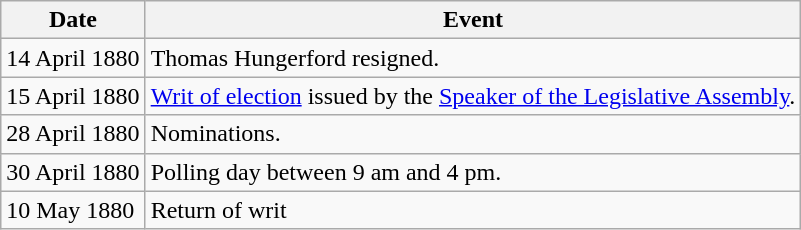<table class="wikitable">
<tr>
<th>Date</th>
<th>Event</th>
</tr>
<tr>
<td>14 April 1880</td>
<td>Thomas Hungerford resigned.</td>
</tr>
<tr>
<td>15 April 1880</td>
<td><a href='#'>Writ of election</a> issued by the <a href='#'>Speaker of the Legislative Assembly</a>.</td>
</tr>
<tr>
<td>28 April 1880</td>
<td>Nominations.</td>
</tr>
<tr>
<td>30 April 1880</td>
<td>Polling day between 9 am and 4 pm.</td>
</tr>
<tr>
<td>10 May 1880</td>
<td>Return of writ</td>
</tr>
</table>
